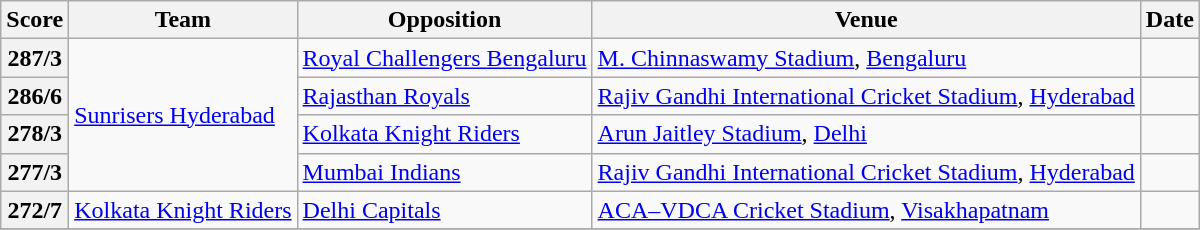<table class="wikitable">
<tr>
<th>Score</th>
<th>Team</th>
<th>Opposition</th>
<th>Venue</th>
<th>Date</th>
</tr>
<tr>
<th>287/3</th>
<td rowspan=4><a href='#'>Sunrisers Hyderabad</a></td>
<td><a href='#'>Royal Challengers Bengaluru</a></td>
<td><a href='#'>M. Chinnaswamy Stadium</a>, <a href='#'>Bengaluru</a></td>
<td></td>
</tr>
<tr>
<th>286/6</th>
<td><a href='#'>Rajasthan Royals</a></td>
<td><a href='#'>Rajiv Gandhi International Cricket Stadium</a>, <a href='#'>Hyderabad</a></td>
<td></td>
</tr>
<tr>
<th>278/3</th>
<td><a href='#'>Kolkata Knight Riders</a></td>
<td><a href='#'>Arun Jaitley Stadium</a>, <a href='#'>Delhi</a></td>
<td></td>
</tr>
<tr>
<th>277/3</th>
<td><a href='#'>Mumbai Indians</a></td>
<td><a href='#'>Rajiv Gandhi International Cricket Stadium</a>, <a href='#'>Hyderabad</a></td>
<td></td>
</tr>
<tr>
<th>272/7</th>
<td><a href='#'>Kolkata Knight Riders</a></td>
<td><a href='#'>Delhi Capitals</a></td>
<td><a href='#'>ACA–VDCA Cricket Stadium</a>, <a href='#'>Visakhapatnam</a></td>
<td></td>
</tr>
<tr>
</tr>
</table>
